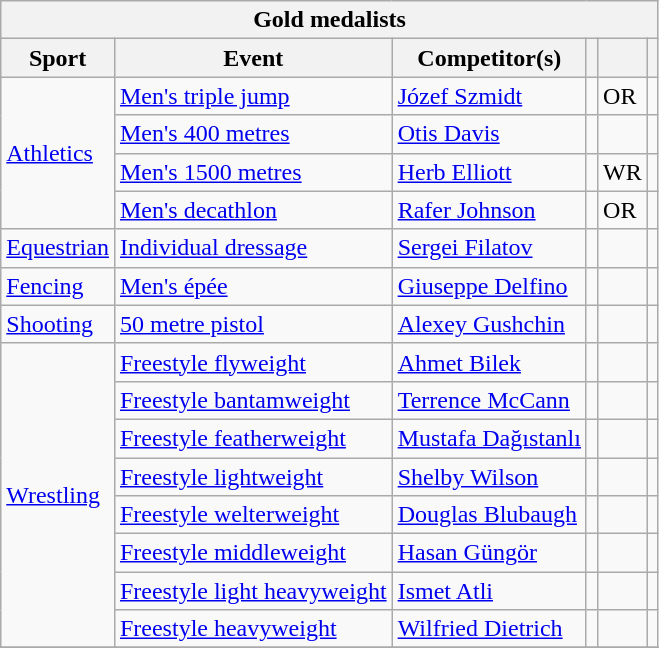<table class="wikitable">
<tr>
<th colspan="6">Gold medalists</th>
</tr>
<tr>
<th>Sport</th>
<th>Event</th>
<th>Competitor(s)</th>
<th></th>
<th></th>
<th></th>
</tr>
<tr>
<td rowspan="4"><a href='#'>Athletics</a></td>
<td><a href='#'>Men's triple jump</a></td>
<td><a href='#'>Józef Szmidt</a></td>
<td></td>
<td>OR</td>
<td></td>
</tr>
<tr>
<td><a href='#'>Men's 400 metres</a></td>
<td><a href='#'>Otis Davis</a></td>
<td></td>
<td></td>
<td></td>
</tr>
<tr>
<td><a href='#'>Men's 1500 metres</a></td>
<td><a href='#'>Herb Elliott</a></td>
<td></td>
<td>WR</td>
<td></td>
</tr>
<tr>
<td><a href='#'>Men's decathlon</a></td>
<td><a href='#'>Rafer Johnson</a></td>
<td></td>
<td>OR</td>
<td></td>
</tr>
<tr>
<td><a href='#'>Equestrian</a></td>
<td><a href='#'>Individual dressage</a></td>
<td><a href='#'>Sergei Filatov</a></td>
<td></td>
<td></td>
<td></td>
</tr>
<tr>
<td><a href='#'>Fencing</a></td>
<td><a href='#'>Men's épée</a></td>
<td><a href='#'>Giuseppe Delfino</a></td>
<td></td>
<td></td>
<td></td>
</tr>
<tr>
<td><a href='#'>Shooting</a></td>
<td><a href='#'>50 metre pistol</a></td>
<td><a href='#'>Alexey Gushchin</a></td>
<td></td>
<td></td>
<td></td>
</tr>
<tr>
<td rowspan="8"><a href='#'>Wrestling</a></td>
<td><a href='#'>Freestyle flyweight</a></td>
<td><a href='#'>Ahmet Bilek</a></td>
<td></td>
<td></td>
<td></td>
</tr>
<tr>
<td><a href='#'>Freestyle bantamweight</a></td>
<td><a href='#'>Terrence McCann</a></td>
<td></td>
<td></td>
<td></td>
</tr>
<tr>
<td><a href='#'>Freestyle featherweight</a></td>
<td><a href='#'>Mustafa Dağıstanlı</a></td>
<td></td>
<td></td>
<td></td>
</tr>
<tr>
<td><a href='#'>Freestyle lightweight</a></td>
<td><a href='#'>Shelby Wilson</a></td>
<td></td>
<td></td>
<td></td>
</tr>
<tr>
<td><a href='#'>Freestyle welterweight</a></td>
<td><a href='#'>Douglas Blubaugh</a></td>
<td></td>
<td></td>
<td></td>
</tr>
<tr>
<td><a href='#'>Freestyle middleweight</a></td>
<td><a href='#'>Hasan Güngör</a></td>
<td></td>
<td></td>
<td></td>
</tr>
<tr>
<td><a href='#'>Freestyle light heavyweight</a></td>
<td><a href='#'>Ismet Atli</a></td>
<td></td>
<td></td>
<td></td>
</tr>
<tr>
<td><a href='#'>Freestyle heavyweight</a></td>
<td><a href='#'>Wilfried Dietrich</a></td>
<td></td>
<td></td>
<td></td>
</tr>
<tr>
</tr>
</table>
